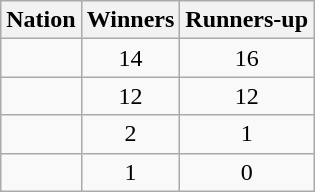<table class="wikitable sortable">
<tr>
<th>Nation</th>
<th>Winners</th>
<th>Runners-up</th>
</tr>
<tr>
<td></td>
<td align=center>14</td>
<td align=center>16</td>
</tr>
<tr>
<td></td>
<td align=center>12</td>
<td align=center>12</td>
</tr>
<tr>
<td></td>
<td align=center>2</td>
<td align=center>1</td>
</tr>
<tr>
<td></td>
<td align=center>1</td>
<td align=center>0</td>
</tr>
</table>
